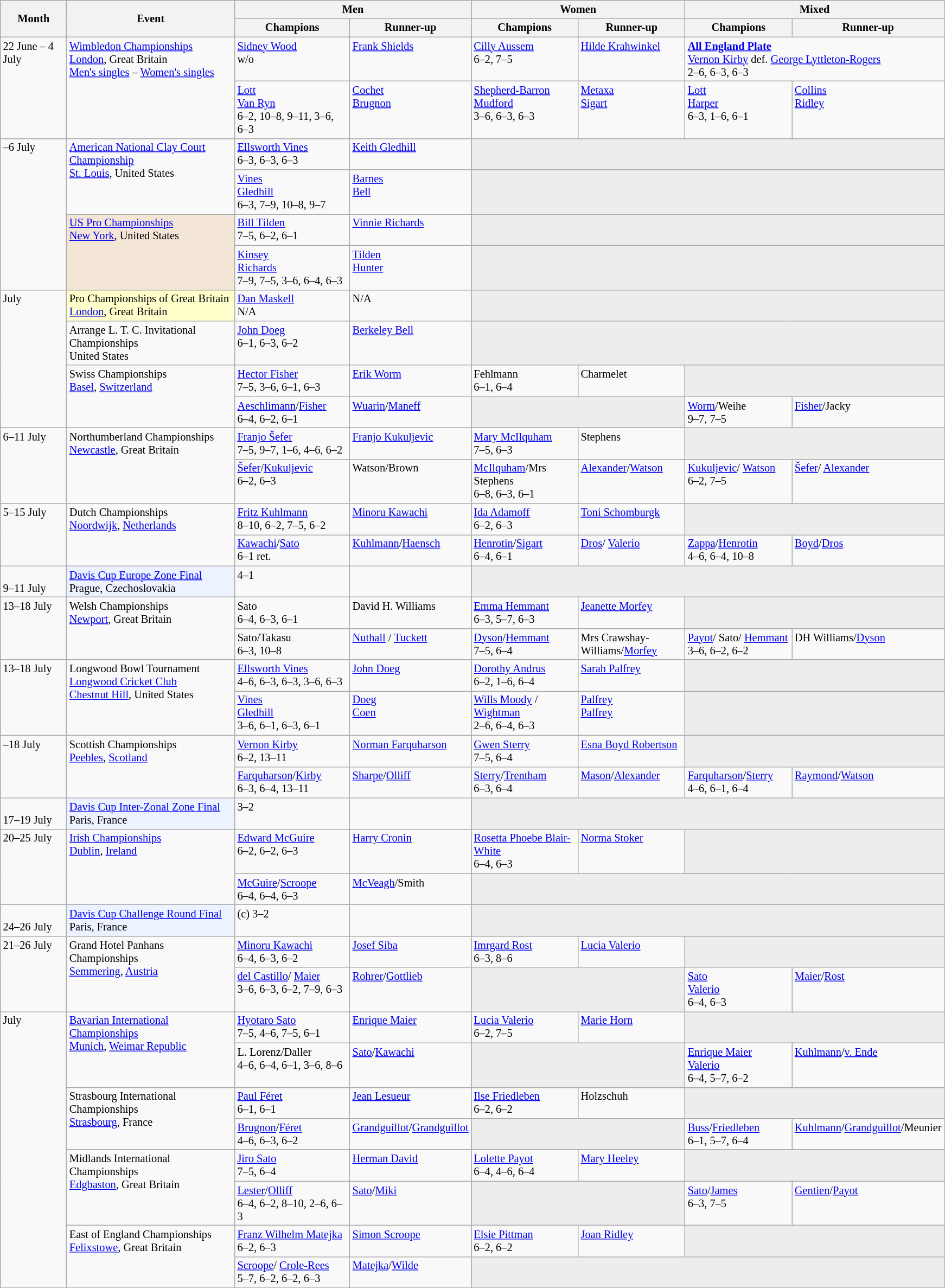<table class="wikitable" style="font-size:85%;">
<tr>
<th rowspan="2" style="width:75px;">Month</th>
<th rowspan="2" style="width:200px;">Event</th>
<th colspan="2" style="width:260px;">Men</th>
<th colspan="2" style="width:250px;">Women</th>
<th colspan="2" style="width:250px;">Mixed</th>
</tr>
<tr>
<th style="width:135px;">Champions</th>
<th style="width:125px;">Runner-up</th>
<th style="width:125px;">Champions</th>
<th style="width:125px;">Runner-up</th>
<th style="width:125px;">Champions</th>
<th style="width:125px;">Runner-up</th>
</tr>
<tr valign=top>
<td rowspan=2>22 June – 4 July</td>
<td rowspan=2><a href='#'>Wimbledon Championships</a><br><a href='#'>London</a>, Great Britain<br><a href='#'>Men's singles</a> – <a href='#'>Women's singles</a></td>
<td> <a href='#'>Sidney Wood</a><br>w/o</td>
<td> <a href='#'>Frank Shields</a></td>
<td> <a href='#'>Cilly Aussem</a><br>6–2, 7–5</td>
<td>  <a href='#'>Hilde Krahwinkel</a></td>
<td colspan="2"><div><strong><a href='#'>All England Plate</a></strong><br> <a href='#'>Vernon Kirby</a> def.  <a href='#'>George Lyttleton-Rogers</a><br>2–6, 6–3, 6–3</div></td>
</tr>
<tr valign=top>
<td> <a href='#'>Lott</a> <br> <a href='#'>Van Ryn</a><br>6–2, 10–8, 9–11, 3–6, 6–3</td>
<td> <a href='#'>Cochet</a> <br>  <a href='#'>Brugnon</a></td>
<td> <a href='#'>Shepherd-Barron</a> <br>  <a href='#'>Mudford</a><br>3–6, 6–3, 6–3</td>
<td> <a href='#'>Metaxa</a> <br>  <a href='#'>Sigart</a></td>
<td> <a href='#'>Lott</a> <br>  <a href='#'>Harper</a><br>6–3, 1–6, 6–1</td>
<td> <a href='#'>Collins</a> <br>  <a href='#'>Ridley</a></td>
</tr>
<tr valign=top>
<td rowspan=4>–6 July</td>
<td rowspan=2><a href='#'>American National Clay Court Championship</a><br><a href='#'>St. Louis</a>, United States</td>
<td> <a href='#'>Ellsworth Vines</a><br>6–3, 6–3, 6–3 </td>
<td> <a href='#'>Keith Gledhill</a></td>
<td style="background:#ededed;" colspan="4"></td>
</tr>
<tr valign=top>
<td> <a href='#'>Vines</a> <br>  <a href='#'>Gledhill</a><br>6–3, 7–9, 10–8, 9–7</td>
<td> <a href='#'>Barnes</a> <br>  <a href='#'>Bell</a></td>
<td style="background:#ededed;" colspan="4"></td>
</tr>
<tr valign=top>
<td rowspan=2 style="background:#F3E6D7"><a href='#'>US Pro Championships</a><br><a href='#'>New York</a>, United States</td>
<td> <a href='#'>Bill Tilden</a><br>7–5, 6–2, 6–1</td>
<td> <a href='#'>Vinnie Richards</a></td>
<td style="background:#ededed;" colspan="4"></td>
</tr>
<tr valign=top>
<td> <a href='#'>Kinsey</a> <br>  <a href='#'>Richards</a><br>7–9, 7–5, 3–6, 6–4, 6–3</td>
<td> <a href='#'>Tilden</a> <br>  <a href='#'>Hunter</a></td>
<td style="background:#ededed;" colspan="4"></td>
</tr>
<tr valign=top>
<td rowspan=4>July</td>
<td style="background:#ffc;">Pro Championships of Great Britain<br><a href='#'>London</a>, Great Britain</td>
<td> <a href='#'>Dan Maskell</a><br>N/A</td>
<td>N/A</td>
<td style="background:#ededed;" colspan="4"></td>
</tr>
<tr valign=top>
<td>Arrange L. T. C. Invitational Championships<br>United States</td>
<td> <a href='#'>John Doeg</a><br>6–1, 6–3, 6–2</td>
<td> <a href='#'>Berkeley Bell</a></td>
<td style="background:#ededed;" colspan="4"></td>
</tr>
<tr valign=top>
<td rowspan=2>Swiss Championships<br><a href='#'>Basel</a>, <a href='#'>Switzerland</a></td>
<td> <a href='#'>Hector Fisher</a><br>7–5, 3–6, 6–1, 6–3</td>
<td> <a href='#'>Erik Worm</a></td>
<td>Fehlmann<br>6–1, 6–4</td>
<td>Charmelet</td>
<td style="background:#ededed;" colspan="2"></td>
</tr>
<tr valign=top>
<td> <a href='#'>Aeschlimann</a>/<a href='#'>Fisher</a><br>6–4, 6–2, 6–1</td>
<td> <a href='#'>Wuarin</a>/<a href='#'>Maneff</a></td>
<td style="background:#ededed;" colspan="2"></td>
<td> <a href='#'>Worm</a>/Weihe<br>9–7, 7–5</td>
<td> <a href='#'>Fisher</a>/Jacky</td>
</tr>
<tr valign=top>
<td rowspan=2>6–11 July</td>
<td rowspan=2>Northumberland Championships<br><a href='#'>Newcastle</a>, Great Britain</td>
<td> <a href='#'>Franjo Šefer</a><br>7–5, 9–7, 1–6, 4–6, 6–2</td>
<td><a href='#'>Franjo Kukuljevic</a></td>
<td> <a href='#'>Mary McIlquham</a><br>7–5, 6–3</td>
<td>Stephens</td>
<td style="background:#ededed;" colspan="2"></td>
</tr>
<tr valign=top>
<td> <a href='#'>Šefer</a>/<a href='#'>Kukuljevic</a><br>6–2, 6–3</td>
<td>Watson/Brown</td>
<td> <a href='#'>McIlquham</a>/Mrs Stephens<br>6–8, 6–3, 6–1</td>
<td><a href='#'>Alexander</a>/<a href='#'>Watson</a></td>
<td> <a href='#'>Kukuljevic</a>/ <a href='#'>Watson</a><br>6–2, 7–5</td>
<td> <a href='#'>Šefer</a>/ <a href='#'>Alexander</a></td>
</tr>
<tr valign=top>
<td rowspan=2>5–15 July</td>
<td rowspan=2>Dutch Championships<br><a href='#'>Noordwijk</a>, <a href='#'>Netherlands</a></td>
<td> <a href='#'>Fritz Kuhlmann</a><br>8–10, 6–2, 7–5, 6–2</td>
<td> <a href='#'>Minoru Kawachi</a></td>
<td> <a href='#'>Ida Adamoff</a><br>6–2, 6–3</td>
<td> <a href='#'>Toni Schomburgk</a></td>
<td style="background:#ededed;" colspan="2"></td>
</tr>
<tr valign=top>
<td> <a href='#'>Kawachi</a>/<a href='#'>Sato</a><br>6–1 ret.</td>
<td> <a href='#'>Kuhlmann</a>/<a href='#'>Haensch</a></td>
<td><a href='#'>Henrotin</a>/<a href='#'>Sigart</a><br>6–4, 6–1 </td>
<td><a href='#'>Dros</a>/ <a href='#'>Valerio</a></td>
<td> <a href='#'>Zappa</a>/<a href='#'>Henrotin</a><br>4–6, 6–4, 10–8</td>
<td><a href='#'>Boyd</a>/<a href='#'>Dros</a></td>
</tr>
<tr valign=top>
<td><br>9–11 July</td>
<td style="background:#ECF2FF;"><a href='#'>Davis Cup Europe Zone Final</a><br>Prague, Czechoslovakia</td>
<td><strong></strong> 4–1</td>
<td></td>
<td style="background:#ededed;" colspan="4"></td>
</tr>
<tr valign=top>
<td rowspan=2>13–18 July</td>
<td rowspan=2>Welsh Championships<br><a href='#'>Newport</a>, Great Britain</td>
<td> Sato<br>6–4, 6–3, 6–1</td>
<td> David H. Williams</td>
<td><a href='#'>Emma Hemmant</a><br>6–3, 5–7, 6–3</td>
<td><a href='#'>Jeanette Morfey</a></td>
<td style="background:#ededed;" colspan="2"></td>
</tr>
<tr valign=top>
<td> Sato/Takasu<br>6–3, 10–8</td>
<td> <a href='#'>Nuthall</a> / <a href='#'>Tuckett</a></td>
<td> <a href='#'>Dyson</a>/<a href='#'>Hemmant</a><br>7–5, 6–4</td>
<td> Mrs Crawshay-Williams/<a href='#'>Morfey</a></td>
<td><a href='#'>Payot</a>/ Sato/ <a href='#'>Hemmant</a><br>3–6, 6–2, 6–2</td>
<td> DH Williams/<a href='#'>Dyson</a></td>
</tr>
<tr valign=top>
<td rowspan=2>13–18 July</td>
<td rowspan=2>Longwood Bowl Tournament<br><a href='#'>Longwood Cricket Club</a><br><a href='#'>Chestnut Hill</a>, United States</td>
<td> <a href='#'>Ellsworth Vines</a><br>4–6, 6–3, 6–3, 3–6, 6–3</td>
<td> <a href='#'>John Doeg</a></td>
<td> <a href='#'>Dorothy Andrus</a><br>6–2, 1–6, 6–4</td>
<td> <a href='#'>Sarah Palfrey</a></td>
<td style="background:#ededed;" colspan="2"></td>
</tr>
<tr valign=top>
<td> <a href='#'>Vines</a> <br>  <a href='#'>Gledhill</a> <br>3–6, 6–1, 6–3, 6–1</td>
<td> <a href='#'>Doeg</a> <br>  <a href='#'>Coen</a></td>
<td> <a href='#'>Wills Moody</a> / <a href='#'>Wightman</a><br>2–6, 6–4, 6–3</td>
<td> <a href='#'>Palfrey</a> <br>  <a href='#'>Palfrey</a></td>
<td style="background:#ededed;" colspan="2"></td>
</tr>
<tr valign=top>
<td rowspan=2>–18 July</td>
<td rowspan=2>Scottish Championships<br><a href='#'>Peebles</a>, <a href='#'>Scotland</a></td>
<td> <a href='#'>Vernon Kirby</a><br>6–2, 13–11</td>
<td> <a href='#'>Norman Farquharson</a></td>
<td> <a href='#'>Gwen Sterry</a><br>7–5, 6–4</td>
<td> <a href='#'>Esna Boyd Robertson</a></td>
<td style="background:#ededed;" colspan="2"></td>
</tr>
<tr valign=top>
<td><a href='#'>Farquharson</a>/<a href='#'>Kirby</a><br>6–3, 6–4, 13–11</td>
<td> <a href='#'>Sharpe</a>/<a href='#'>Olliff</a></td>
<td> <a href='#'>Sterry</a>/<a href='#'>Trentham</a><br>6–3, 6–4 </td>
<td> <a href='#'>Mason</a>/<a href='#'>Alexander</a></td>
<td><a href='#'>Farquharson</a>/<a href='#'>Sterry</a><br>4–6, 6–1, 6–4</td>
<td> <a href='#'>Raymond</a>/<a href='#'>Watson</a></td>
</tr>
<tr valign=top>
<td><br>17–19 July</td>
<td style="background:#ECF2FF;"><a href='#'>Davis Cup Inter-Zonal Zone Final</a><br>Paris, France</td>
<td><strong></strong> 3–2</td>
<td></td>
<td style="background:#ededed;" colspan="4"></td>
</tr>
<tr valign=top>
<td rowspan=2>20–25 July</td>
<td rowspan=2><a href='#'>Irish Championships</a><br><a href='#'>Dublin</a>, <a href='#'>Ireland</a></td>
<td> <a href='#'>Edward McGuire</a><br>6–2, 6–2, 6–3</td>
<td><a href='#'>Harry Cronin</a></td>
<td> <a href='#'>Rosetta Phoebe Blair-White</a><br>6–4, 6–3</td>
<td> <a href='#'>Norma Stoker</a></td>
<td style="background:#ededed;" colspan="2"></td>
</tr>
<tr valign=top>
<td> <a href='#'>McGuire</a>/<a href='#'>Scroope</a><br>6–4, 6–4, 6–3</td>
<td> <a href='#'>McVeagh</a>/Smith</td>
<td style="background:#ededed;" colspan="4"></td>
</tr>
<tr valign=top>
<td><br>24–26 July</td>
<td style="background:#ECF2FF;"><a href='#'>Davis Cup Challenge Round Final</a><br>Paris, France</td>
<td><strong></strong> (c) 3–2</td>
<td></td>
<td style="background:#ededed;" colspan="4"></td>
</tr>
<tr valign=top>
<td rowspan=2>21–26 July</td>
<td rowspan=2>Grand Hotel Panhans Championships<br><a href='#'>Semmering</a>, <a href='#'>Austria</a></td>
<td> <a href='#'>Minoru Kawachi</a><br>6–4, 6–3, 6–2</td>
<td>  <a href='#'>Josef Siba</a></td>
<td> <a href='#'>Imrgard Rost</a><br>6–3, 8–6</td>
<td> <a href='#'>Lucia Valerio</a></td>
<td style="background:#ededed;" colspan="2"></td>
</tr>
<tr valign=top>
<td> <a href='#'>del Castillo</a>/ <a href='#'>Maier</a><br>3–6, 6–3, 6–2, 7–9, 6–3</td>
<td> <a href='#'>Rohrer</a>/<a href='#'>Gottlieb</a></td>
<td style="background:#ededed;" colspan="2"></td>
<td> <a href='#'>Sato</a> <br>  <a href='#'>Valerio</a><br>6–4, 6–3</td>
<td> <a href='#'>Maier</a>/<a href='#'>Rost</a></td>
</tr>
<tr valign=top>
<td rowspan=9>July</td>
<td rowspan=2><a href='#'>Bavarian International Championships</a><br><a href='#'>Munich</a>, <a href='#'>Weimar Republic</a></td>
<td> <a href='#'>Hyotaro Sato</a><br>7–5, 4–6, 7–5, 6–1</td>
<td> <a href='#'>Enrique Maier</a></td>
<td> <a href='#'>Lucia Valerio</a><br>6–2, 7–5</td>
<td> <a href='#'>Marie Horn</a></td>
<td style="background:#ededed;" colspan="2"></td>
</tr>
<tr valign=top>
<td> L. Lorenz/Daller<br>4–6, 6–4, 6–1, 3–6, 8–6</td>
<td> <a href='#'>Sato</a>/<a href='#'>Kawachi</a></td>
<td style="background:#ededed;" colspan="2"></td>
<td> <a href='#'>Enrique Maier</a><br>  <a href='#'>Valerio</a><br>6–4, 5–7, 6–2</td>
<td> <a href='#'>Kuhlmann</a>/<a href='#'>v. Ende</a></td>
</tr>
<tr valign=top>
<td rowspan=2>Strasbourg International Championships<br><a href='#'>Strasbourg</a>, France</td>
<td> <a href='#'>Paul Féret</a><br>6–1, 6–1</td>
<td> <a href='#'>Jean Lesueur</a></td>
<td> <a href='#'>Ilse Friedleben</a><br>6–2, 6–2</td>
<td>Holzschuh</td>
<td style="background:#ededed;" colspan="2"></td>
</tr>
<tr valign=top>
<td> <a href='#'>Brugnon</a>/<a href='#'>Féret</a><br>4–6, 6–3, 6–2</td>
<td> <a href='#'>Grandguillot</a>/<a href='#'>Grandguillot</a></td>
<td style="background:#ededed;" colspan="2"></td>
<td> <a href='#'>Buss</a>/<a href='#'>Friedleben</a><br>6–1, 5–7, 6–4</td>
<td> <a href='#'>Kuhlmann</a>/<a href='#'>Grandguillot</a>/Meunier</td>
</tr>
<tr valign=top>
<td rowspan=2>Midlands International Championships<br><a href='#'>Edgbaston</a>, Great Britain</td>
<td> <a href='#'>Jiro Sato</a><br>7–5, 6–4</td>
<td> <a href='#'>Herman David</a></td>
<td> <a href='#'>Lolette Payot</a><br>6–4, 4–6, 6–4</td>
<td> <a href='#'>Mary Heeley</a></td>
<td style="background:#ededed;" colspan="2"></td>
</tr>
<tr valign=top>
<td><a href='#'>Lester</a>/<a href='#'>Olliff</a><br>6–4, 6–2, 8–10, 2–6, 6–3</td>
<td> <a href='#'>Sato</a>/<a href='#'>Miki</a></td>
<td style="background:#ededed;" colspan="2"></td>
<td> <a href='#'>Sato</a>/<a href='#'>James</a><br>6–3, 7–5</td>
<td><a href='#'>Gentien</a>/<a href='#'>Payot</a></td>
</tr>
<tr valign=top>
<td rowspan=2>East of England Championships<br><a href='#'>Felixstowe</a>, Great Britain</td>
<td> <a href='#'>Franz Wilhelm Matejka</a><br>6–2, 6–3</td>
<td> <a href='#'>Simon Scroope</a></td>
<td> <a href='#'>Elsie Pittman</a><br>6–2, 6–2</td>
<td> <a href='#'>Joan Ridley</a></td>
<td style="background:#ededed;" colspan="2"></td>
</tr>
<tr valign=top>
<td> <a href='#'>Scroope</a>/ <a href='#'>Crole-Rees</a><br>5–7, 6–2, 6–2, 6–3</td>
<td> <a href='#'>Matejka</a>/<a href='#'>Wilde</a></td>
<td style="background:#ededed;" colspan="4"></td>
</tr>
</table>
